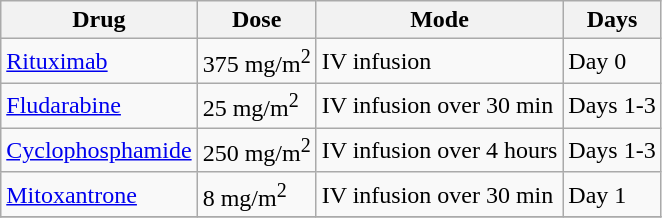<table class="wikitable">
<tr>
<th>Drug</th>
<th>Dose</th>
<th>Mode</th>
<th>Days</th>
</tr>
<tr>
<td><a href='#'>Rituximab</a></td>
<td>375 mg/m<sup>2</sup></td>
<td>IV infusion</td>
<td>Day 0</td>
</tr>
<tr>
<td><a href='#'>Fludarabine</a></td>
<td>25 mg/m<sup>2</sup></td>
<td>IV infusion over 30 min</td>
<td>Days 1-3</td>
</tr>
<tr>
<td><a href='#'>Cyclophosphamide</a></td>
<td>250 mg/m<sup>2</sup></td>
<td>IV infusion over 4 hours</td>
<td>Days 1-3</td>
</tr>
<tr>
<td><a href='#'>Mitoxantrone</a></td>
<td>8 mg/m<sup>2</sup></td>
<td>IV infusion over 30 min</td>
<td>Day 1</td>
</tr>
<tr>
</tr>
</table>
